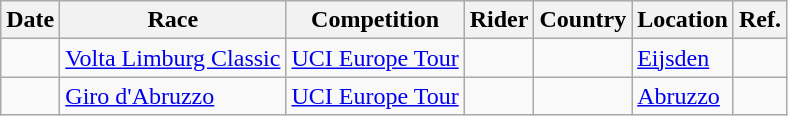<table class="wikitable sortable">
<tr>
<th>Date</th>
<th>Race</th>
<th>Competition</th>
<th>Rider</th>
<th>Country</th>
<th>Location</th>
<th class="unsortable">Ref.</th>
</tr>
<tr>
<td></td>
<td><a href='#'>Volta Limburg Classic</a></td>
<td><a href='#'>UCI Europe Tour</a></td>
<td></td>
<td></td>
<td><a href='#'>Eijsden</a></td>
<td align="center"></td>
</tr>
<tr>
<td></td>
<td><a href='#'>Giro d'Abruzzo</a></td>
<td><a href='#'>UCI Europe Tour</a></td>
<td></td>
<td></td>
<td><a href='#'>Abruzzo</a></td>
<td align="center"></td>
</tr>
</table>
